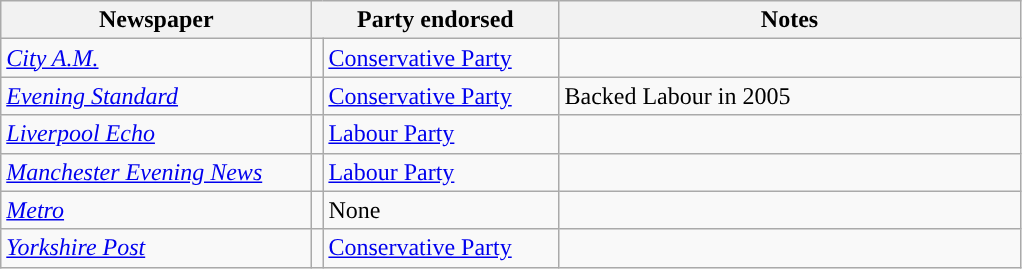<table class="wikitable">
<tr>
<th width=200px>Newspaper</th>
<th colspan=2>Party endorsed</th>
<th width=300px>Notes</th>
</tr>
<tr>
<td><em><a href='#'>City A.M.</a></em></td>
<td style="background-color: "></td>
<td width=150px><a href='#'>Conservative Party</a></td>
<td></td>
</tr>
<tr>
<td><em><a href='#'>Evening Standard</a></em></td>
<td style="background-color: "></td>
<td><a href='#'>Conservative Party</a></td>
<td>Backed Labour in 2005</td>
</tr>
<tr>
<td><em><a href='#'>Liverpool Echo</a></em></td>
<td style="background-color: "></td>
<td><a href='#'>Labour Party</a></td>
<td></td>
</tr>
<tr>
<td><em><a href='#'>Manchester Evening News</a></em></td>
<td style="background-color: "></td>
<td><a href='#'>Labour Party</a></td>
<td></td>
</tr>
<tr>
<td><em><a href='#'>Metro</a></em></td>
<td></td>
<td>None</td>
<td></td>
</tr>
<tr>
<td><em><a href='#'>Yorkshire Post</a></em></td>
<td style="background-color: "></td>
<td><a href='#'>Conservative Party</a></td>
<td></td>
</tr>
</table>
